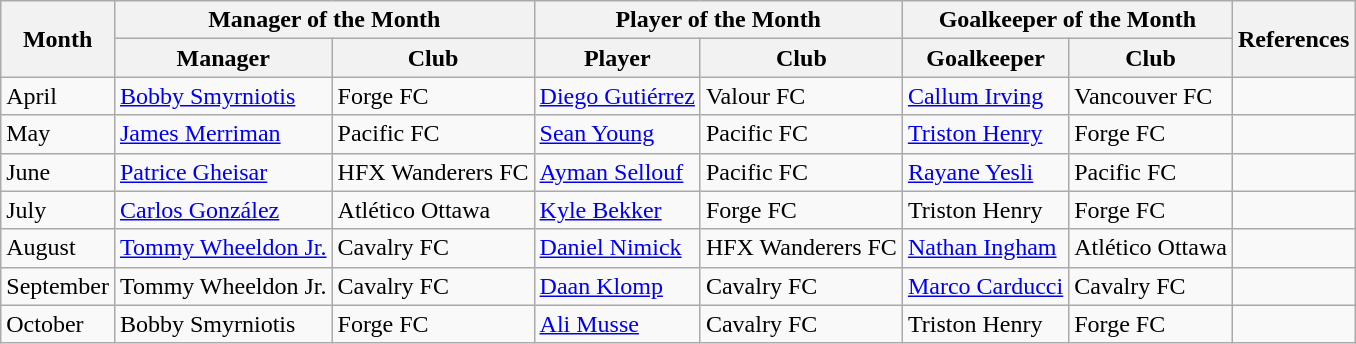<table class="wikitable">
<tr>
<th rowspan="2">Month</th>
<th colspan="2">Manager of the Month</th>
<th colspan="2">Player of the Month</th>
<th colspan="2">Goalkeeper of the Month</th>
<th rowspan="2">References</th>
</tr>
<tr>
<th>Manager</th>
<th>Club</th>
<th>Player</th>
<th>Club</th>
<th>Goalkeeper</th>
<th>Club</th>
</tr>
<tr>
<td>April</td>
<td> <a href='#'>Bobby Smyrniotis</a></td>
<td>Forge FC</td>
<td> <a href='#'>Diego Gutiérrez</a></td>
<td>Valour FC</td>
<td> <a href='#'>Callum Irving</a></td>
<td>Vancouver FC</td>
<td></td>
</tr>
<tr>
<td>May</td>
<td> <a href='#'>James Merriman</a></td>
<td>Pacific FC</td>
<td> <a href='#'>Sean Young</a></td>
<td>Pacific FC</td>
<td> <a href='#'>Triston Henry</a></td>
<td>Forge FC</td>
<td></td>
</tr>
<tr>
<td>June</td>
<td> <a href='#'>Patrice Gheisar</a></td>
<td>HFX Wanderers FC</td>
<td> <a href='#'>Ayman Sellouf</a></td>
<td>Pacific FC</td>
<td> <a href='#'>Rayane Yesli</a></td>
<td>Pacific FC</td>
<td></td>
</tr>
<tr>
<td>July</td>
<td> <a href='#'>Carlos González</a></td>
<td>Atlético Ottawa</td>
<td> <a href='#'>Kyle Bekker</a></td>
<td>Forge FC</td>
<td> Triston Henry</td>
<td>Forge FC</td>
<td></td>
</tr>
<tr>
<td>August</td>
<td> <a href='#'>Tommy Wheeldon Jr.</a></td>
<td>Cavalry FC</td>
<td> <a href='#'>Daniel Nimick</a></td>
<td>HFX Wanderers FC</td>
<td> <a href='#'>Nathan Ingham</a></td>
<td>Atlético Ottawa</td>
<td></td>
</tr>
<tr>
<td>September</td>
<td> Tommy Wheeldon Jr.</td>
<td>Cavalry FC</td>
<td> <a href='#'>Daan Klomp</a></td>
<td>Cavalry FC</td>
<td> <a href='#'>Marco Carducci</a></td>
<td>Cavalry FC</td>
<td></td>
</tr>
<tr>
<td>October</td>
<td> Bobby Smyrniotis</td>
<td>Forge FC</td>
<td> <a href='#'>Ali Musse</a></td>
<td>Cavalry FC</td>
<td> Triston Henry</td>
<td>Forge FC</td>
<td></td>
</tr>
</table>
